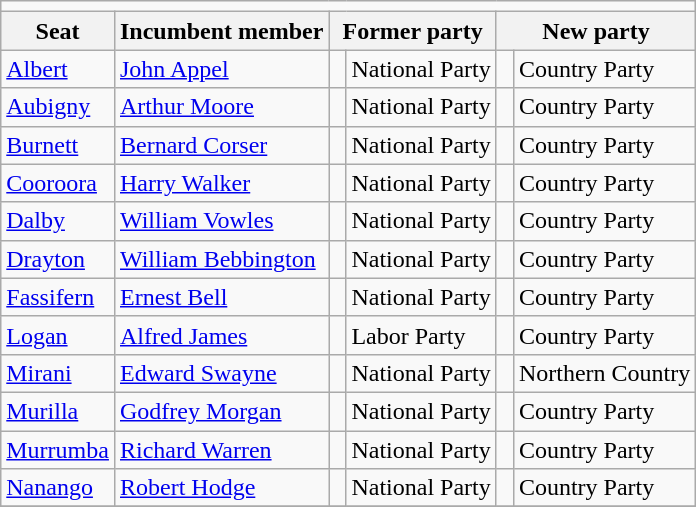<table class="wikitable">
<tr>
<td colspan=7></td>
</tr>
<tr>
<th>Seat</th>
<th>Incumbent member</th>
<th colspan=2>Former party</th>
<th colspan=2>New party</th>
</tr>
<tr>
<td><a href='#'>Albert</a></td>
<td><a href='#'>John Appel</a></td>
<td> </td>
<td>National Party</td>
<td> </td>
<td>Country Party</td>
</tr>
<tr>
<td><a href='#'>Aubigny</a></td>
<td><a href='#'>Arthur Moore</a></td>
<td> </td>
<td>National Party</td>
<td> </td>
<td>Country Party</td>
</tr>
<tr>
<td><a href='#'>Burnett</a></td>
<td><a href='#'>Bernard Corser</a></td>
<td> </td>
<td>National Party</td>
<td> </td>
<td>Country Party</td>
</tr>
<tr>
<td><a href='#'>Cooroora</a></td>
<td><a href='#'>Harry Walker</a></td>
<td> </td>
<td>National Party</td>
<td> </td>
<td>Country Party</td>
</tr>
<tr>
<td><a href='#'>Dalby</a></td>
<td><a href='#'>William Vowles</a></td>
<td> </td>
<td>National Party</td>
<td> </td>
<td>Country Party</td>
</tr>
<tr>
<td><a href='#'>Drayton</a></td>
<td><a href='#'>William Bebbington</a></td>
<td> </td>
<td>National Party</td>
<td> </td>
<td>Country Party</td>
</tr>
<tr>
<td><a href='#'>Fassifern</a></td>
<td><a href='#'>Ernest Bell</a></td>
<td> </td>
<td>National Party</td>
<td> </td>
<td>Country Party</td>
</tr>
<tr>
<td><a href='#'>Logan</a></td>
<td><a href='#'>Alfred James</a></td>
<td> </td>
<td>Labor Party</td>
<td> </td>
<td>Country Party</td>
</tr>
<tr>
<td><a href='#'>Mirani</a></td>
<td><a href='#'>Edward Swayne</a></td>
<td> </td>
<td>National Party</td>
<td> </td>
<td>Northern Country</td>
</tr>
<tr>
<td><a href='#'>Murilla</a></td>
<td><a href='#'>Godfrey Morgan</a></td>
<td> </td>
<td>National Party</td>
<td> </td>
<td>Country Party</td>
</tr>
<tr>
<td><a href='#'>Murrumba</a></td>
<td><a href='#'>Richard Warren</a></td>
<td> </td>
<td>National Party</td>
<td> </td>
<td>Country Party</td>
</tr>
<tr>
<td><a href='#'>Nanango</a></td>
<td><a href='#'>Robert Hodge</a></td>
<td> </td>
<td>National Party</td>
<td> </td>
<td>Country Party</td>
</tr>
<tr>
</tr>
</table>
